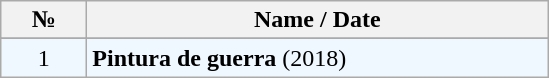<table class="wikitable">
<tr>
<th align="left" width="50px">№</th>
<th align="left" width="300px">Name / Date</th>
</tr>
<tr>
</tr>
<tr bgcolor="#F0F8FF">
<td align="center">1</td>
<td align="left"><strong>Pintura de guerra</strong> (2018)</td>
</tr>
</table>
